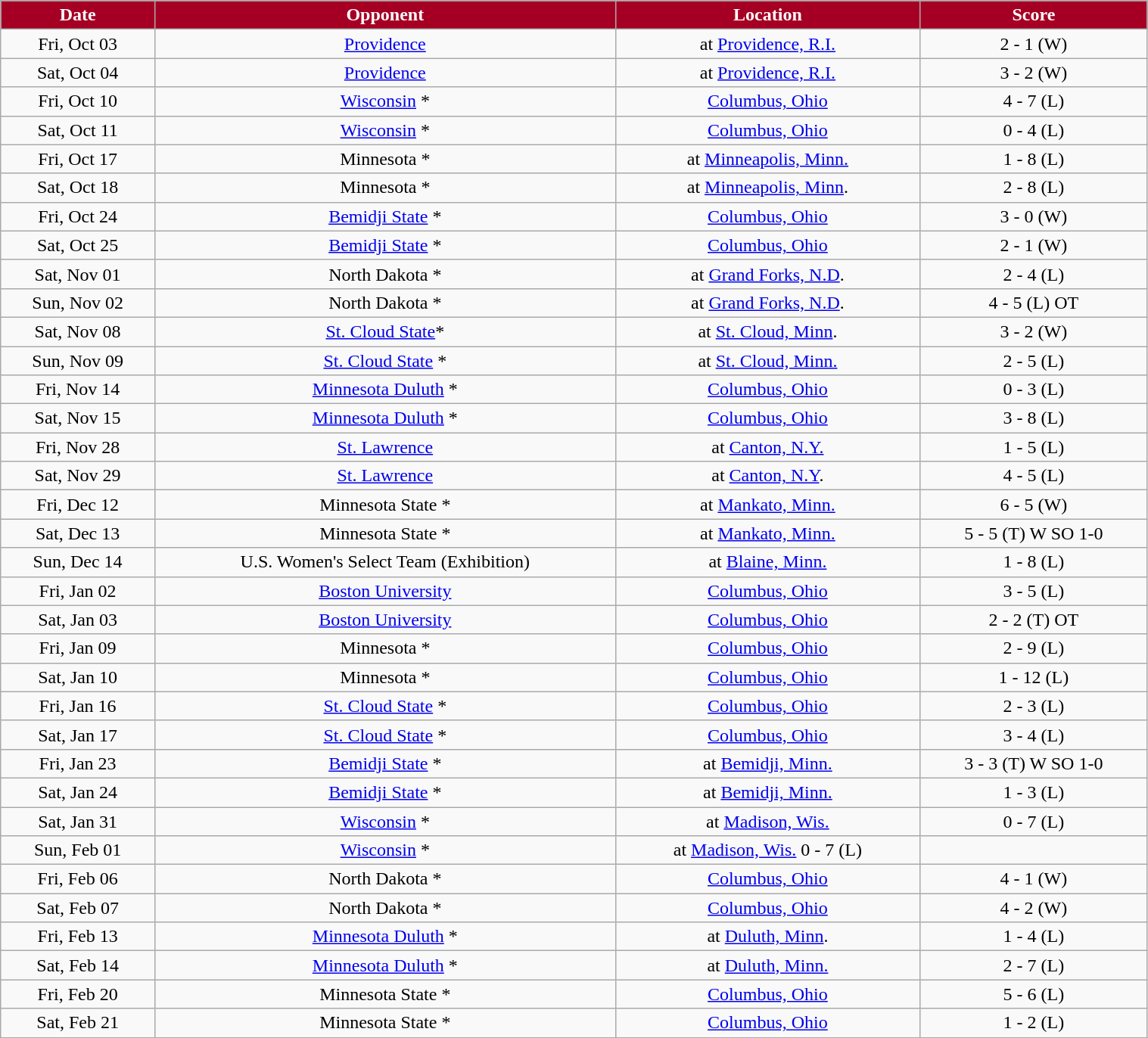<table class="wikitable" width="80%">
<tr align="center"  style="background:#A50024;color:white;">
<td><strong>Date</strong></td>
<td><strong>Opponent</strong></td>
<td><strong>Location</strong></td>
<td><strong>Score</strong></td>
</tr>
<tr align="center" bgcolor="">
<td>Fri, Oct 03</td>
<td><a href='#'>Providence</a></td>
<td>at <a href='#'>Providence, R.I.</a></td>
<td>2 - 1 (W)</td>
</tr>
<tr align="center" bgcolor="">
<td>Sat, Oct 04</td>
<td><a href='#'>Providence</a></td>
<td>at <a href='#'>Providence, R.I.</a></td>
<td>3 - 2 (W)</td>
</tr>
<tr align="center" bgcolor="">
<td>Fri, Oct 10</td>
<td><a href='#'>Wisconsin</a> *</td>
<td><a href='#'>Columbus, Ohio</a></td>
<td>4 - 7 (L)</td>
</tr>
<tr align="center" bgcolor="">
<td>Sat, Oct 11</td>
<td><a href='#'>Wisconsin</a> *</td>
<td><a href='#'>Columbus, Ohio</a></td>
<td>0 - 4 (L)</td>
</tr>
<tr align="center" bgcolor="">
<td>Fri, Oct 17</td>
<td>Minnesota *</td>
<td>at <a href='#'>Minneapolis, Minn.</a></td>
<td>1 - 8 (L)</td>
</tr>
<tr align="center" bgcolor="">
<td>Sat, Oct 18</td>
<td>Minnesota *</td>
<td>at <a href='#'>Minneapolis, Minn</a>.</td>
<td>2 - 8 (L)</td>
</tr>
<tr align="center" bgcolor="">
<td>Fri, Oct 24</td>
<td><a href='#'>Bemidji State</a> *</td>
<td><a href='#'>Columbus, Ohio</a></td>
<td>3 - 0 (W)</td>
</tr>
<tr align="center" bgcolor="">
<td>Sat, Oct 25</td>
<td><a href='#'>Bemidji State</a> *</td>
<td><a href='#'>Columbus, Ohio</a></td>
<td>2 - 1 (W)</td>
</tr>
<tr align="center" bgcolor="">
<td>Sat, Nov 01</td>
<td>North Dakota *</td>
<td>at <a href='#'>Grand Forks, N.D</a>.</td>
<td>2 - 4 (L)</td>
</tr>
<tr align="center" bgcolor="">
<td>Sun, Nov 02</td>
<td>North Dakota *</td>
<td>at <a href='#'>Grand Forks, N.D</a>.</td>
<td>4 - 5 (L) OT</td>
</tr>
<tr align="center" bgcolor="">
<td>Sat, Nov 08</td>
<td><a href='#'>St. Cloud State</a>*</td>
<td>at <a href='#'>St. Cloud, Minn</a>.</td>
<td>3 - 2 (W)</td>
</tr>
<tr align="center" bgcolor="">
<td>Sun, Nov 09</td>
<td><a href='#'>St. Cloud State</a> *</td>
<td>at <a href='#'>St. Cloud, Minn.</a></td>
<td>2 - 5 (L)</td>
</tr>
<tr align="center" bgcolor="">
<td>Fri, Nov 14</td>
<td><a href='#'>Minnesota Duluth</a> *</td>
<td><a href='#'>Columbus, Ohio</a></td>
<td>0 - 3 (L)</td>
</tr>
<tr align="center" bgcolor="">
<td>Sat, Nov 15</td>
<td><a href='#'>Minnesota Duluth</a> *</td>
<td><a href='#'>Columbus, Ohio</a></td>
<td>3 - 8 (L)</td>
</tr>
<tr align="center" bgcolor="">
<td>Fri, Nov 28</td>
<td><a href='#'>St. Lawrence</a></td>
<td>at <a href='#'>Canton, N.Y.</a></td>
<td>1 - 5 (L)</td>
</tr>
<tr align="center" bgcolor="">
<td>Sat, Nov 29</td>
<td><a href='#'>St. Lawrence</a></td>
<td>at <a href='#'>Canton, N.Y</a>.</td>
<td>4 - 5 (L)</td>
</tr>
<tr align="center" bgcolor="">
<td>Fri, Dec 12</td>
<td>Minnesota State *</td>
<td>at <a href='#'>Mankato, Minn.</a></td>
<td>6 - 5 (W)</td>
</tr>
<tr align="center" bgcolor="">
<td>Sat, Dec 13</td>
<td>Minnesota State *</td>
<td>at <a href='#'>Mankato, Minn.</a></td>
<td>5 - 5 (T) W SO 1-0</td>
</tr>
<tr align="center" bgcolor="">
<td>Sun, Dec 14</td>
<td>U.S. Women's Select Team (Exhibition)</td>
<td>at <a href='#'>Blaine, Minn.</a></td>
<td>1 - 8 (L)</td>
</tr>
<tr align="center" bgcolor="">
<td>Fri, Jan 02</td>
<td><a href='#'>Boston University</a></td>
<td><a href='#'>Columbus, Ohio</a></td>
<td>3 - 5 (L)</td>
</tr>
<tr align="center" bgcolor="">
<td>Sat, Jan 03</td>
<td><a href='#'>Boston University</a></td>
<td><a href='#'>Columbus, Ohio</a></td>
<td>2 - 2 (T) OT</td>
</tr>
<tr align="center" bgcolor="">
<td>Fri, Jan 09</td>
<td>Minnesota *</td>
<td><a href='#'>Columbus, Ohio</a></td>
<td>2 - 9 (L)</td>
</tr>
<tr align="center" bgcolor="">
<td>Sat, Jan 10</td>
<td>Minnesota *</td>
<td><a href='#'>Columbus, Ohio</a></td>
<td>1 - 12 (L)</td>
</tr>
<tr align="center" bgcolor="">
<td>Fri, Jan 16</td>
<td><a href='#'>St. Cloud State</a> *</td>
<td><a href='#'>Columbus, Ohio</a></td>
<td>2 - 3 (L)</td>
</tr>
<tr align="center" bgcolor="">
<td>Sat, Jan 17</td>
<td><a href='#'>St. Cloud State</a> *</td>
<td><a href='#'>Columbus, Ohio</a></td>
<td>3 - 4 (L)</td>
</tr>
<tr align="center" bgcolor="">
<td>Fri, Jan 23</td>
<td><a href='#'>Bemidji State</a> *</td>
<td>at <a href='#'>Bemidji, Minn.</a></td>
<td>3 - 3 (T) W SO 1-0</td>
</tr>
<tr align="center" bgcolor="">
<td>Sat, Jan 24</td>
<td><a href='#'>Bemidji State</a> *</td>
<td>at <a href='#'>Bemidji, Minn.</a></td>
<td>1 - 3 (L)</td>
</tr>
<tr align="center" bgcolor="">
<td>Sat, Jan 31</td>
<td><a href='#'>Wisconsin</a> *</td>
<td>at <a href='#'>Madison, Wis.</a></td>
<td>0 - 7 (L)</td>
</tr>
<tr align="center" bgcolor="">
<td>Sun, Feb 01</td>
<td><a href='#'>Wisconsin</a> *</td>
<td>at <a href='#'>Madison, Wis.</a> 	0 - 7 (L)</td>
</tr>
<tr align="center" bgcolor="">
<td>Fri, Feb 06</td>
<td>North Dakota *</td>
<td><a href='#'>Columbus, Ohio</a></td>
<td>4 - 1 (W)</td>
</tr>
<tr align="center" bgcolor="">
<td>Sat, Feb 07</td>
<td>North Dakota *</td>
<td><a href='#'>Columbus, Ohio</a></td>
<td>4 - 2 (W)</td>
</tr>
<tr align="center" bgcolor="">
<td>Fri, Feb 13</td>
<td><a href='#'>Minnesota Duluth</a> *</td>
<td>at <a href='#'>Duluth, Minn</a>.</td>
<td>1 - 4 (L)</td>
</tr>
<tr align="center" bgcolor="">
<td>Sat, Feb 14</td>
<td><a href='#'>Minnesota Duluth</a> *</td>
<td>at <a href='#'>Duluth, Minn.</a></td>
<td>2 - 7 (L)</td>
</tr>
<tr align="center" bgcolor="">
<td>Fri, Feb 20</td>
<td>Minnesota State *</td>
<td><a href='#'>Columbus, Ohio</a></td>
<td>5 - 6 (L)</td>
</tr>
<tr align="center" bgcolor="">
<td>Sat, Feb 21</td>
<td>Minnesota State *</td>
<td><a href='#'>Columbus, Ohio</a></td>
<td>1 - 2 (L)</td>
</tr>
<tr align="center" bgcolor="">
</tr>
</table>
